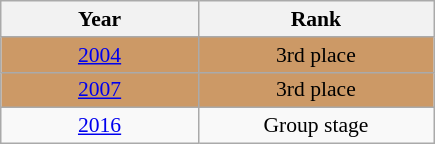<table class="wikitable" style="text-align: center;font-size:90%;">
<tr>
<th width=125>Year</th>
<th width=150>Rank</th>
</tr>
<tr bgcolor="#cc9966">
<td> <a href='#'>2004</a></td>
<td>3rd place</td>
</tr>
<tr bgcolor="cc9966">
<td> <a href='#'>2007</a></td>
<td>3rd place</td>
</tr>
<tr>
<td> <a href='#'>2016</a></td>
<td>Group stage</td>
</tr>
</table>
